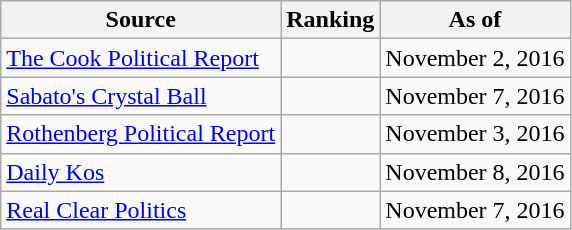<table class="wikitable" style="text-align:center">
<tr>
<th>Source</th>
<th>Ranking</th>
<th>As of</th>
</tr>
<tr>
<td align=left><a href='#'>The Cook Political Report</a></td>
<td></td>
<td>November 2, 2016</td>
</tr>
<tr>
<td align=left><a href='#'>Sabato's Crystal Ball</a></td>
<td></td>
<td>November 7, 2016</td>
</tr>
<tr>
<td align=left><a href='#'>Rothenberg Political Report</a></td>
<td></td>
<td>November 3, 2016</td>
</tr>
<tr>
<td align=left><a href='#'>Daily Kos</a></td>
<td></td>
<td>November 8, 2016</td>
</tr>
<tr>
<td align=left><a href='#'>Real Clear Politics</a></td>
<td></td>
<td>November 7, 2016</td>
</tr>
</table>
